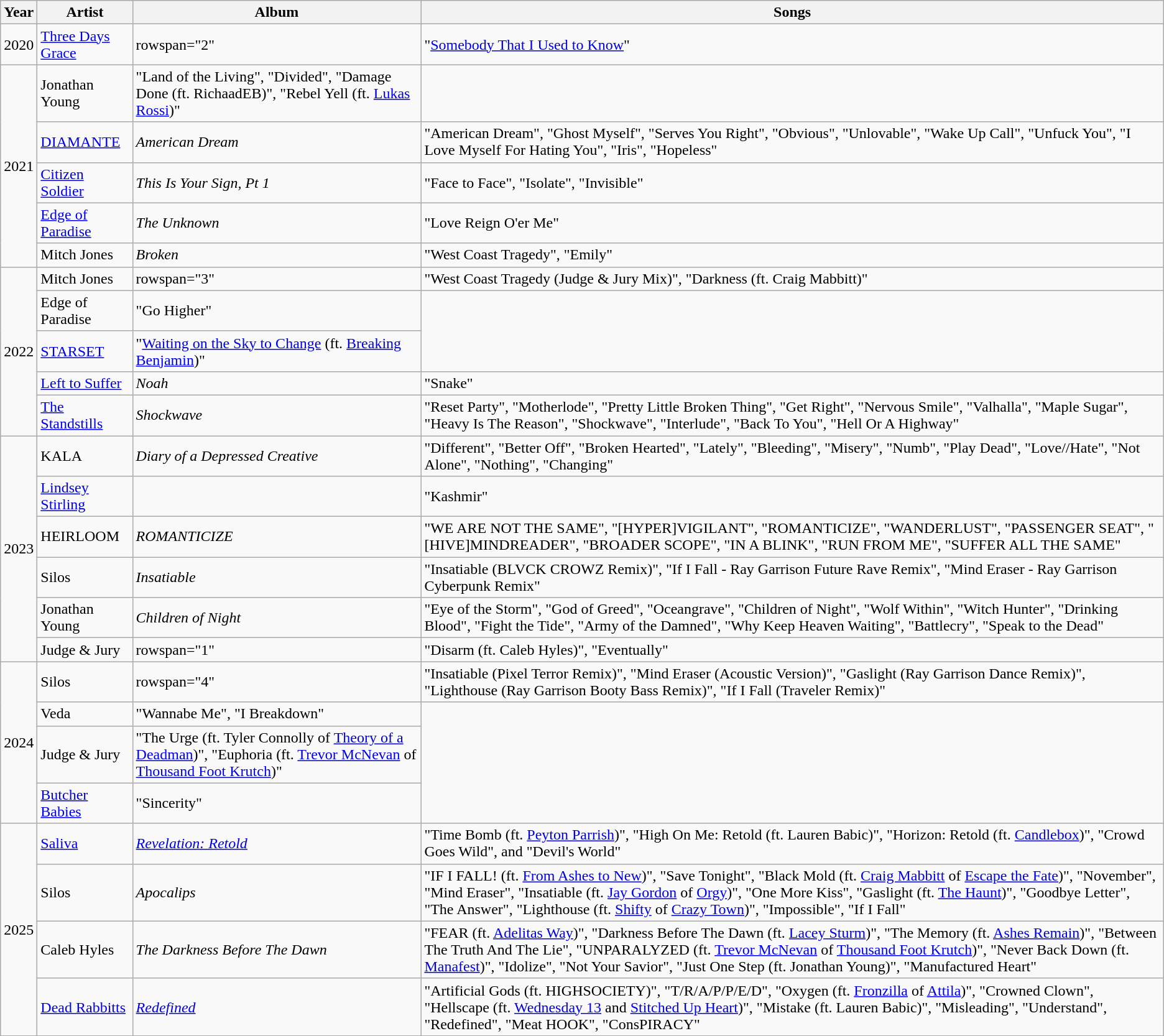<table class="wikitable">
<tr>
<th>Year</th>
<th>Artist</th>
<th>Album</th>
<th>Songs</th>
</tr>
<tr>
<td rowspan="1">2020</td>
<td><a href='#'>Three Days Grace</a></td>
<td>rowspan="2" </td>
<td>"<a href='#'>Somebody That I Used to Know</a>"</td>
</tr>
<tr>
<td rowspan="5">2021</td>
<td>Jonathan Young</td>
<td>"Land of the Living", "Divided", "Damage Done (ft. RichaadEB)", "Rebel Yell (ft. <a href='#'>Lukas Rossi</a>)"</td>
</tr>
<tr>
<td><a href='#'>DIAMANTE</a></td>
<td><em>American Dream</em></td>
<td>"American Dream", "Ghost Myself", "Serves You Right", "Obvious", "Unlovable", "Wake Up Call", "Unfuck You", "I Love Myself For Hating You", "Iris", "Hopeless"</td>
</tr>
<tr>
<td><a href='#'>Citizen Soldier</a></td>
<td><em>This Is Your Sign, Pt 1</em></td>
<td>"Face to Face", "Isolate", "Invisible"</td>
</tr>
<tr>
<td><a href='#'>Edge of Paradise</a></td>
<td><em>The Unknown</em></td>
<td>"Love Reign O'er Me"</td>
</tr>
<tr>
<td>Mitch Jones</td>
<td><em>Broken</em></td>
<td>"West Coast Tragedy", "Emily"</td>
</tr>
<tr>
<td rowspan="5">2022</td>
<td>Mitch Jones</td>
<td>rowspan="3" </td>
<td>"West Coast Tragedy (Judge & Jury Mix)", "Darkness (ft. Craig Mabbitt)"</td>
</tr>
<tr>
<td>Edge of Paradise</td>
<td>"Go Higher"</td>
</tr>
<tr>
<td><a href='#'>STARSET</a></td>
<td>"<a href='#'>Waiting on the Sky to Change</a> (ft. <a href='#'>Breaking Benjamin</a>)"</td>
</tr>
<tr>
<td><a href='#'>Left to Suffer</a></td>
<td><em>Noah</em></td>
<td>"Snake"</td>
</tr>
<tr>
<td><a href='#'>The Standstills</a></td>
<td><em>Shockwave</em></td>
<td>"Reset Party", "Motherlode", "Pretty Little Broken Thing", "Get Right", "Nervous Smile", "Valhalla", "Maple Sugar", "Heavy Is The Reason", "Shockwave", "Interlude", "Back To You", "Hell Or A Highway"</td>
</tr>
<tr>
<td rowspan="6">2023</td>
<td>KALA</td>
<td><em>Diary of a Depressed Creative</em></td>
<td>"Different", "Better Off", "Broken Hearted", "Lately", "Bleeding", "Misery", "Numb", "Play Dead", "Love//Hate", "Not Alone", "Nothing", "Changing"</td>
</tr>
<tr>
<td><a href='#'>Lindsey Stirling</a></td>
<td></td>
<td>"Kashmir"</td>
</tr>
<tr>
<td>HEIRLOOM</td>
<td><em>ROMANTICIZE</em></td>
<td>"WE ARE NOT THE SAME", "[HYPER]VIGILANT", "ROMANTICIZE", "WANDERLUST", "PASSENGER SEAT", "[HIVE]MINDREADER", "BROADER SCOPE", "IN A BLINK", "RUN FROM ME", "SUFFER ALL THE SAME"</td>
</tr>
<tr>
<td>Silos</td>
<td><em>Insatiable</em></td>
<td>"Insatiable (BLVCK CROWZ Remix)", "If I Fall - Ray Garrison Future Rave Remix", "Mind Eraser - Ray Garrison Cyberpunk Remix"</td>
</tr>
<tr>
<td>Jonathan Young</td>
<td><em>Children of Night</em></td>
<td>"Eye of the Storm", "God of Greed", "Oceangrave", "Children of Night", "Wolf Within", "Witch Hunter", "Drinking Blood", "Fight the Tide", "Army of the Damned", "Why Keep Heaven Waiting", "Battlecry", "Speak to the Dead"</td>
</tr>
<tr>
<td>Judge & Jury</td>
<td>rowspan="1" </td>
<td>"Disarm (ft. Caleb Hyles)", "Eventually"</td>
</tr>
<tr>
<td rowspan="4">2024</td>
<td>Silos</td>
<td>rowspan="4" </td>
<td>"Insatiable (Pixel Terror Remix)", "Mind Eraser (Acoustic Version)", "Gaslight (Ray Garrison Dance Remix)", "Lighthouse (Ray Garrison Booty Bass Remix)", "If I Fall (Traveler Remix)"</td>
</tr>
<tr>
<td>Veda</td>
<td>"Wannabe Me", "I Breakdown"</td>
</tr>
<tr>
<td>Judge & Jury</td>
<td>"The Urge (ft. Tyler Connolly of <a href='#'>Theory of a Deadman</a>)", "Euphoria (ft. <a href='#'>Trevor McNevan</a> of <a href='#'>Thousand Foot Krutch</a>)"</td>
</tr>
<tr>
<td><a href='#'>Butcher Babies</a></td>
<td>"Sincerity"</td>
</tr>
<tr>
<td rowspan="4">2025</td>
<td><a href='#'>Saliva</a></td>
<td><a href='#'><em>Revelation: Retold</em></a></td>
<td>"Time Bomb (ft. <a href='#'>Peyton Parrish</a>)", "High On Me: Retold (ft. Lauren Babic)", "Horizon: Retold (ft. <a href='#'>Candlebox</a>)", "Crowd Goes Wild", and "Devil's World"</td>
</tr>
<tr>
<td>Silos</td>
<td><em>Apocalips</em></td>
<td>"IF I FALL! (ft. <a href='#'>From Ashes to New</a>)", "Save Tonight", "Black Mold (ft. <a href='#'>Craig Mabbitt</a> of <a href='#'>Escape the Fate</a>)", "November", "Mind Eraser", "Insatiable (ft. <a href='#'>Jay Gordon</a> of <a href='#'>Orgy</a>)", "One More Kiss", "Gaslight (ft. <a href='#'>The Haunt</a>)", "Goodbye Letter", "The Answer", "Lighthouse (ft. <a href='#'>Shifty</a> of <a href='#'>Crazy Town</a>)", "Impossible", "If I Fall"</td>
</tr>
<tr>
<td>Caleb Hyles</td>
<td><em>The Darkness Before The Dawn</em></td>
<td>"FEAR (ft. <a href='#'>Adelitas Way</a>)", "Darkness Before The Dawn (ft. <a href='#'>Lacey Sturm</a>)", "The Memory (ft. <a href='#'>Ashes Remain</a>)", "Between The Truth And The Lie", "UNPARALYZED (ft. <a href='#'>Trevor McNevan</a> of <a href='#'>Thousand Foot Krutch</a>)", "Never Back Down (ft. <a href='#'>Manafest</a>)", "Idolize", "Not Your Savior", "Just One Step (ft. Jonathan Young)", "Manufactured Heart"</td>
</tr>
<tr>
<td><a href='#'>Dead Rabbitts</a></td>
<td><a href='#'><em>Redefined</em></a></td>
<td>"Artificial Gods (ft. HIGHSOCIETY)", "T/R/A/P/P/E/D", "Oxygen (ft. <a href='#'>Fronzilla</a> of <a href='#'>Attila</a>)", "Crowned Clown", "Hellscape (ft. <a href='#'>Wednesday 13</a> and <a href='#'>Stitched Up Heart</a>)", "Mistake (ft. Lauren Babic)", "Misleading", "Understand", "Redefined", "Meat HOOK", "ConsPIRACY"</td>
</tr>
</table>
